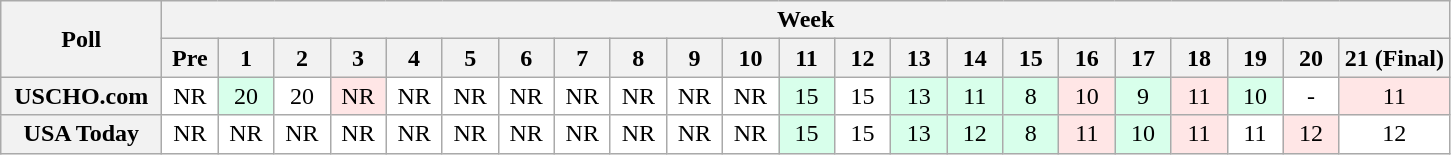<table class="wikitable" style="white-space:nowrap;">
<tr>
<th scope="col" width="100" rowspan="2">Poll</th>
<th colspan="25">Week</th>
</tr>
<tr>
<th scope="col" width="30">Pre</th>
<th scope="col" width="30">1</th>
<th scope="col" width="30">2</th>
<th scope="col" width="30">3</th>
<th scope="col" width="30">4</th>
<th scope="col" width="30">5</th>
<th scope="col" width="30">6</th>
<th scope="col" width="30">7</th>
<th scope="col" width="30">8</th>
<th scope="col" width="30">9</th>
<th scope="col" width="30">10</th>
<th scope="col" width="30">11</th>
<th scope="col" width="30">12</th>
<th scope="col" width="30">13</th>
<th scope="col" width="30">14</th>
<th scope="col" width="30">15</th>
<th scope="col" width="30">16</th>
<th scope="col" width="30">17</th>
<th scope="col" width="30">18</th>
<th scope="col" width="30">19</th>
<th scope="col" width="30">20</th>
<th scope="col" width="30">21 (Final)</th>
</tr>
<tr style="text-align:center;">
<th>USCHO.com</th>
<td bgcolor=FFFFFF>NR</td>
<td bgcolor=D8FFEB>20</td>
<td bgcolor=FFFFFF>20</td>
<td bgcolor=FFE6E6>NR</td>
<td bgcolor=FFFFFF>NR</td>
<td bgcolor=FFFFFF>NR</td>
<td bgcolor=FFFFFF>NR</td>
<td bgcolor=FFFFFF>NR</td>
<td bgcolor=FFFFFF>NR</td>
<td bgcolor=FFFFFF>NR</td>
<td bgcolor=FFFFFF>NR</td>
<td bgcolor=D8FFEB>15</td>
<td bgcolor=FFFFFF>15</td>
<td bgcolor=D8FFEB>13</td>
<td bgcolor=D8FFEB>11</td>
<td bgcolor=D8FFEB>8</td>
<td bgcolor=FFE6E6>10</td>
<td bgcolor=D8FFEB>9</td>
<td bgcolor=FFE6E6>11</td>
<td bgcolor=D8FFEB>10</td>
<td bgcolor=FFFFFF>-</td>
<td bgcolor=FFE6E6>11</td>
</tr>
<tr style="text-align:center;">
<th>USA Today</th>
<td bgcolor=FFFFFF>NR</td>
<td bgcolor=FFFFFF>NR</td>
<td bgcolor=FFFFFF>NR</td>
<td bgcolor=FFFFFF>NR</td>
<td bgcolor=FFFFFF>NR</td>
<td bgcolor=FFFFFF>NR</td>
<td bgcolor=FFFFFF>NR</td>
<td bgcolor=FFFFFF>NR</td>
<td bgcolor=FFFFFF>NR</td>
<td bgcolor=FFFFFF>NR</td>
<td bgcolor=FFFFFF>NR</td>
<td bgcolor=D8FFEB>15</td>
<td bgcolor=FFFFFF>15</td>
<td bgcolor=D8FFEB>13</td>
<td bgcolor=D8FFEB>12</td>
<td bgcolor=D8FFEB>8</td>
<td bgcolor=FFE6E6>11</td>
<td bgcolor=D8FFEB>10</td>
<td bgcolor=FFE6E6>11</td>
<td bgcolor=FFFFFF>11</td>
<td bgcolor=FFE6E6>12</td>
<td bgcolor=FFFFFF>12</td>
</tr>
</table>
